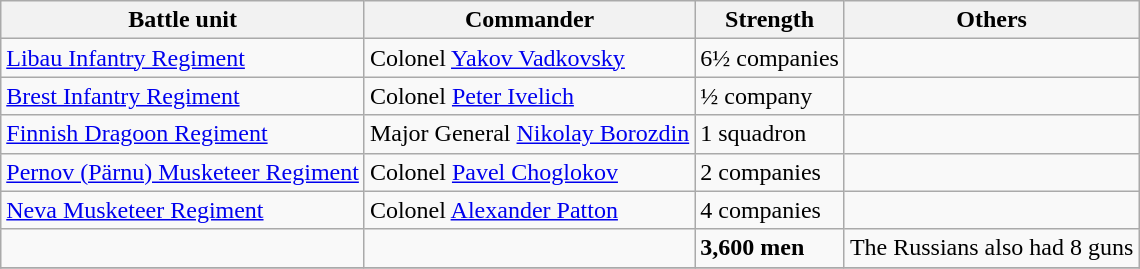<table class="wikitable">
<tr>
<th>Battle unit</th>
<th>Commander</th>
<th>Strength</th>
<th>Others</th>
</tr>
<tr>
<td><a href='#'>Libau Infantry Regiment</a></td>
<td>Colonel <a href='#'>Yakov Vadkovsky</a></td>
<td>6½ companies</td>
<td></td>
</tr>
<tr>
<td><a href='#'>Brest Infantry Regiment</a></td>
<td>Colonel <a href='#'>Peter Ivelich</a></td>
<td>½ company</td>
<td></td>
</tr>
<tr>
<td><a href='#'>Finnish Dragoon Regiment</a></td>
<td>Major General <a href='#'>Nikolay Borozdin</a></td>
<td>1 squadron</td>
<td></td>
</tr>
<tr>
<td><a href='#'>Pernov (Pärnu) Musketeer Regiment</a></td>
<td>Colonel <a href='#'>Pavel Choglokov</a></td>
<td>2 companies</td>
<td></td>
</tr>
<tr>
<td><a href='#'>Neva Musketeer Regiment</a></td>
<td>Colonel <a href='#'>Alexander Patton</a></td>
<td>4 companies</td>
<td></td>
</tr>
<tr>
<td></td>
<td></td>
<td><strong>3,600 men</strong></td>
<td>The Russians also had 8 guns</td>
</tr>
<tr>
</tr>
</table>
